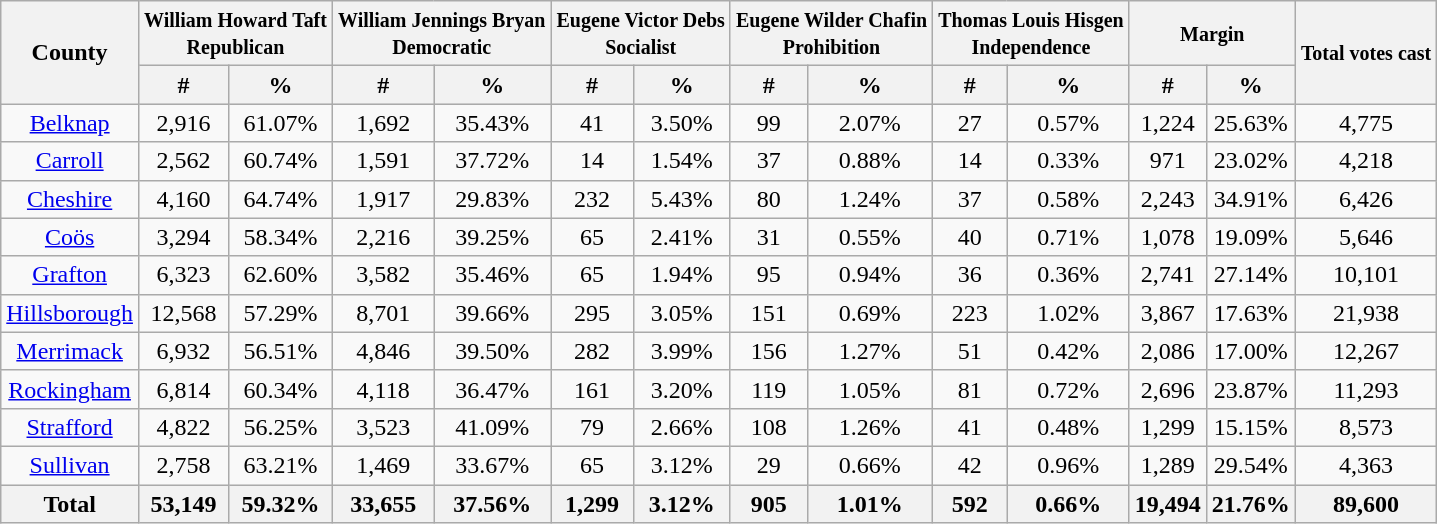<table class="wikitable sortable">
<tr>
<th rowspan="2">County</th>
<th colspan="2"><small>William Howard Taft</small><br><small>Republican</small></th>
<th colspan="2"><small>William Jennings Bryan</small><br><small>Democratic</small></th>
<th colspan="2"><small>Eugene Victor Debs<br>Socialist</small></th>
<th colspan="2"><small>Eugene Wilder Chafin</small><br><small>Prohibition</small></th>
<th colspan="2"><small>Thomas Louis Hisgen</small><br><small>Independence</small></th>
<th colspan="2"><small>Margin</small></th>
<th rowspan="2"><small>Total votes cast</small></th>
</tr>
<tr bgcolor="lightgrey">
<th data-sort-type="number">#</th>
<th data-sort-type="number">%</th>
<th data-sort-type="number">#</th>
<th data-sort-type="number">%</th>
<th data-sort-type="number">#</th>
<th data-sort-type="number">%</th>
<th data-sort-type="number">#</th>
<th data-sort-type="number">%</th>
<th data-sort-type="number">#</th>
<th data-sort-type="number">%</th>
<th data-sort-type="number">#</th>
<th data-sort-type="number">%</th>
</tr>
<tr style="text-align:center;">
<td><a href='#'>Belknap</a></td>
<td>2,916</td>
<td>61.07%</td>
<td>1,692</td>
<td>35.43%</td>
<td>41</td>
<td>3.50%</td>
<td>99</td>
<td>2.07%</td>
<td>27</td>
<td>0.57%</td>
<td>1,224</td>
<td>25.63%</td>
<td>4,775</td>
</tr>
<tr style="text-align:center;">
<td><a href='#'>Carroll</a></td>
<td>2,562</td>
<td>60.74%</td>
<td>1,591</td>
<td>37.72%</td>
<td>14</td>
<td>1.54%</td>
<td>37</td>
<td>0.88%</td>
<td>14</td>
<td>0.33%</td>
<td>971</td>
<td>23.02%</td>
<td>4,218</td>
</tr>
<tr style="text-align:center;">
<td><a href='#'>Cheshire</a></td>
<td>4,160</td>
<td>64.74%</td>
<td>1,917</td>
<td>29.83%</td>
<td>232</td>
<td>5.43%</td>
<td>80</td>
<td>1.24%</td>
<td>37</td>
<td>0.58%</td>
<td>2,243</td>
<td>34.91%</td>
<td>6,426</td>
</tr>
<tr style="text-align:center;">
<td><a href='#'>Coös</a></td>
<td>3,294</td>
<td>58.34%</td>
<td>2,216</td>
<td>39.25%</td>
<td>65</td>
<td>2.41%</td>
<td>31</td>
<td>0.55%</td>
<td>40</td>
<td>0.71%</td>
<td>1,078</td>
<td>19.09%</td>
<td>5,646</td>
</tr>
<tr style="text-align:center;">
<td><a href='#'>Grafton</a></td>
<td>6,323</td>
<td>62.60%</td>
<td>3,582</td>
<td>35.46%</td>
<td>65</td>
<td>1.94%</td>
<td>95</td>
<td>0.94%</td>
<td>36</td>
<td>0.36%</td>
<td>2,741</td>
<td>27.14%</td>
<td>10,101</td>
</tr>
<tr style="text-align:center;">
<td><a href='#'>Hillsborough</a></td>
<td>12,568</td>
<td>57.29%</td>
<td>8,701</td>
<td>39.66%</td>
<td>295</td>
<td>3.05%</td>
<td>151</td>
<td>0.69%</td>
<td>223</td>
<td>1.02%</td>
<td>3,867</td>
<td>17.63%</td>
<td>21,938</td>
</tr>
<tr style="text-align:center;">
<td><a href='#'>Merrimack</a></td>
<td>6,932</td>
<td>56.51%</td>
<td>4,846</td>
<td>39.50%</td>
<td>282</td>
<td>3.99%</td>
<td>156</td>
<td>1.27%</td>
<td>51</td>
<td>0.42%</td>
<td>2,086</td>
<td>17.00%</td>
<td>12,267</td>
</tr>
<tr style="text-align:center;">
<td><a href='#'>Rockingham</a></td>
<td>6,814</td>
<td>60.34%</td>
<td>4,118</td>
<td>36.47%</td>
<td>161</td>
<td>3.20%</td>
<td>119</td>
<td>1.05%</td>
<td>81</td>
<td>0.72%</td>
<td>2,696</td>
<td>23.87%</td>
<td>11,293</td>
</tr>
<tr style="text-align:center;">
<td><a href='#'>Strafford</a></td>
<td>4,822</td>
<td>56.25%</td>
<td>3,523</td>
<td>41.09%</td>
<td>79</td>
<td>2.66%</td>
<td>108</td>
<td>1.26%</td>
<td>41</td>
<td>0.48%</td>
<td>1,299</td>
<td>15.15%</td>
<td>8,573</td>
</tr>
<tr style="text-align:center;">
<td><a href='#'>Sullivan</a></td>
<td>2,758</td>
<td>63.21%</td>
<td>1,469</td>
<td>33.67%</td>
<td>65</td>
<td>3.12%</td>
<td>29</td>
<td>0.66%</td>
<td>42</td>
<td>0.96%</td>
<td>1,289</td>
<td>29.54%</td>
<td>4,363</td>
</tr>
<tr>
<th>Total</th>
<th>53,149</th>
<th>59.32%</th>
<th>33,655</th>
<th>37.56%</th>
<th>1,299</th>
<th>3.12%</th>
<th>905</th>
<th>1.01%</th>
<th>592</th>
<th>0.66%</th>
<th>19,494</th>
<th>21.76%</th>
<th>89,600</th>
</tr>
</table>
